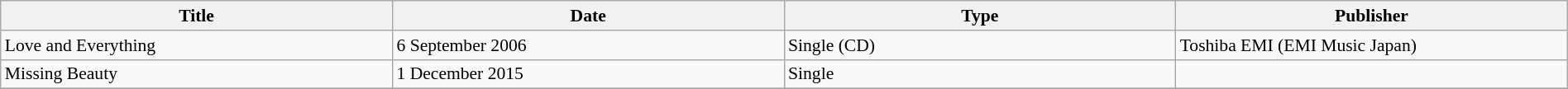<table class="wikitable" style="font-size:90%; width: 100%; text-align: left;">
<tr>
<th style="width: 25%;">Title</th>
<th style="width: 25%;">Date</th>
<th style="width: 25%;">Type</th>
<th style="width: 25%;">Publisher</th>
</tr>
<tr>
<td>Love and Everything</td>
<td>6 September 2006</td>
<td>Single (CD)</td>
<td>Toshiba EMI (EMI Music Japan)</td>
</tr>
<tr>
<td>Missing Beauty</td>
<td>1 December 2015</td>
<td>Single</td>
<td></td>
</tr>
<tr>
</tr>
</table>
